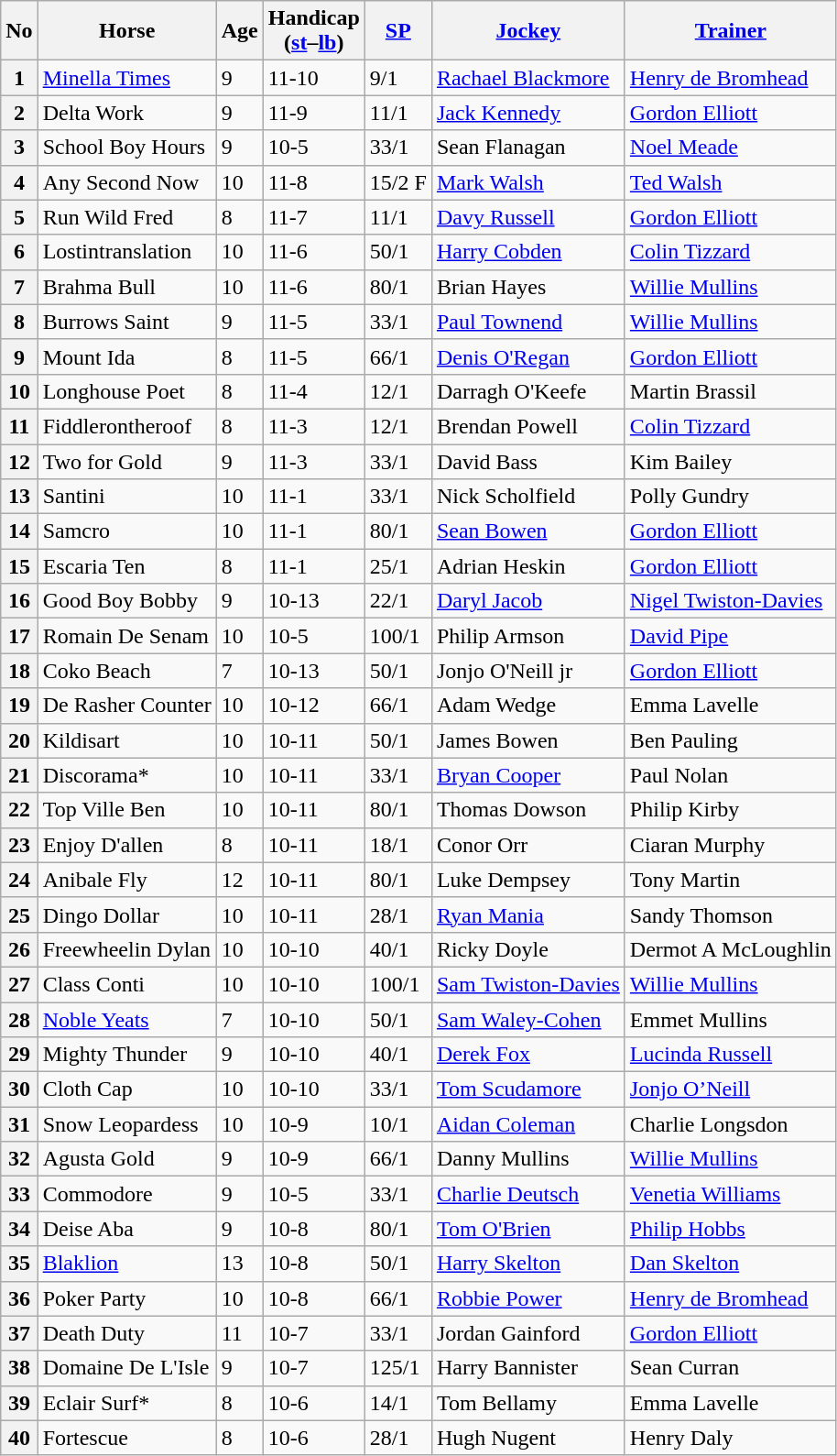<table class="wikitable sortable">
<tr>
<th scope="col">No</th>
<th scope="col">Horse</th>
<th scope="col">Age</th>
<th scope="col">Handicap<br>(<a href='#'>st</a>–<a href='#'>lb</a>)</th>
<th scope="col"><a href='#'>SP</a></th>
<th scope="col"><a href='#'>Jockey</a></th>
<th scope="col"><a href='#'>Trainer</a></th>
</tr>
<tr>
<th scope="row">1</th>
<td><a href='#'>Minella Times</a></td>
<td>9</td>
<td>11-10</td>
<td>9/1</td>
<td><a href='#'>Rachael Blackmore</a></td>
<td><a href='#'>Henry de Bromhead</a></td>
</tr>
<tr>
<th scope="row">2</th>
<td>Delta Work</td>
<td>9</td>
<td>11-9</td>
<td>11/1</td>
<td><a href='#'>Jack Kennedy</a></td>
<td><a href='#'>Gordon Elliott</a></td>
</tr>
<tr>
<th scope="row">3</th>
<td>School Boy Hours</td>
<td>9</td>
<td>10-5</td>
<td>33/1</td>
<td>Sean Flanagan</td>
<td><a href='#'>Noel Meade</a></td>
</tr>
<tr>
<th scope="row">4</th>
<td>Any Second Now</td>
<td>10</td>
<td>11-8</td>
<td>15/2 F</td>
<td><a href='#'>Mark Walsh</a></td>
<td><a href='#'>Ted Walsh</a></td>
</tr>
<tr>
<th scope="row">5</th>
<td>Run Wild Fred</td>
<td>8</td>
<td>11-7</td>
<td>11/1</td>
<td><a href='#'>Davy Russell</a></td>
<td><a href='#'>Gordon Elliott</a></td>
</tr>
<tr>
<th scope="row">6</th>
<td>Lostintranslation</td>
<td>10</td>
<td>11-6</td>
<td>50/1</td>
<td><a href='#'>Harry Cobden</a></td>
<td><a href='#'>Colin Tizzard</a></td>
</tr>
<tr>
<th scope="row">7</th>
<td>Brahma Bull</td>
<td>10</td>
<td>11-6</td>
<td>80/1</td>
<td>Brian Hayes</td>
<td><a href='#'>Willie Mullins</a></td>
</tr>
<tr>
<th scope="row">8</th>
<td>Burrows Saint</td>
<td>9</td>
<td>11-5</td>
<td>33/1</td>
<td><a href='#'>Paul Townend</a></td>
<td><a href='#'>Willie Mullins</a></td>
</tr>
<tr>
<th scope="row">9</th>
<td>Mount Ida</td>
<td>8</td>
<td>11-5</td>
<td>66/1</td>
<td><a href='#'>Denis O'Regan</a></td>
<td><a href='#'>Gordon Elliott</a></td>
</tr>
<tr>
<th scope="row">10</th>
<td>Longhouse Poet</td>
<td>8</td>
<td>11-4</td>
<td>12/1</td>
<td>Darragh O'Keefe</td>
<td>Martin Brassil</td>
</tr>
<tr>
<th scope="row">11</th>
<td>Fiddlerontheroof</td>
<td>8</td>
<td>11-3</td>
<td>12/1</td>
<td>Brendan Powell</td>
<td><a href='#'>Colin Tizzard</a></td>
</tr>
<tr>
<th scope="row">12</th>
<td>Two for Gold</td>
<td>9</td>
<td>11-3</td>
<td>33/1</td>
<td>David Bass</td>
<td>Kim Bailey</td>
</tr>
<tr>
<th scope="row">13</th>
<td>Santini</td>
<td>10</td>
<td>11-1</td>
<td>33/1</td>
<td>Nick Scholfield</td>
<td>Polly Gundry</td>
</tr>
<tr>
<th scope="row">14</th>
<td>Samcro</td>
<td>10</td>
<td>11-1</td>
<td>80/1</td>
<td><a href='#'>Sean Bowen</a></td>
<td><a href='#'>Gordon Elliott</a></td>
</tr>
<tr>
<th scope="row">15</th>
<td>Escaria Ten</td>
<td>8</td>
<td>11-1</td>
<td>25/1</td>
<td>Adrian Heskin</td>
<td><a href='#'>Gordon Elliott</a></td>
</tr>
<tr>
<th scope="row">16</th>
<td>Good Boy Bobby</td>
<td>9</td>
<td>10-13</td>
<td>22/1</td>
<td><a href='#'>Daryl Jacob</a></td>
<td><a href='#'>Nigel Twiston-Davies</a></td>
</tr>
<tr>
<th scope="row">17</th>
<td>Romain De Senam</td>
<td>10</td>
<td>10-5</td>
<td>100/1</td>
<td>Philip Armson</td>
<td><a href='#'>David Pipe</a></td>
</tr>
<tr>
<th scope="row">18</th>
<td>Coko Beach</td>
<td>7</td>
<td>10-13</td>
<td>50/1</td>
<td>Jonjo O'Neill jr</td>
<td><a href='#'>Gordon Elliott</a></td>
</tr>
<tr>
<th scope="row">19</th>
<td>De Rasher Counter</td>
<td>10</td>
<td>10-12</td>
<td>66/1</td>
<td>Adam Wedge</td>
<td>Emma Lavelle</td>
</tr>
<tr>
<th scope="row">20</th>
<td>Kildisart</td>
<td>10</td>
<td>10-11</td>
<td>50/1</td>
<td>James Bowen</td>
<td>Ben Pauling</td>
</tr>
<tr>
<th scope="row">21</th>
<td>Discorama*</td>
<td>10</td>
<td>10-11</td>
<td>33/1</td>
<td><a href='#'>Bryan Cooper</a></td>
<td>Paul Nolan</td>
</tr>
<tr>
<th scope="row">22</th>
<td>Top Ville Ben</td>
<td>10</td>
<td>10-11</td>
<td>80/1</td>
<td>Thomas Dowson</td>
<td>Philip Kirby</td>
</tr>
<tr>
<th scope="row">23</th>
<td>Enjoy D'allen</td>
<td>8</td>
<td>10-11</td>
<td>18/1</td>
<td>Conor Orr</td>
<td>Ciaran Murphy</td>
</tr>
<tr>
<th scope="row">24</th>
<td>Anibale Fly</td>
<td>12</td>
<td>10-11</td>
<td>80/1</td>
<td>Luke Dempsey</td>
<td>Tony Martin</td>
</tr>
<tr>
<th scope="row">25</th>
<td>Dingo Dollar</td>
<td>10</td>
<td>10-11</td>
<td>28/1</td>
<td><a href='#'>Ryan Mania</a></td>
<td>Sandy Thomson</td>
</tr>
<tr>
<th scope="row">26</th>
<td>Freewheelin Dylan</td>
<td>10</td>
<td>10-10</td>
<td>40/1</td>
<td>Ricky Doyle</td>
<td>Dermot A McLoughlin</td>
</tr>
<tr>
<th scope="row">27</th>
<td>Class Conti</td>
<td>10</td>
<td>10-10</td>
<td>100/1</td>
<td><a href='#'>Sam Twiston-Davies</a></td>
<td><a href='#'>Willie Mullins</a></td>
</tr>
<tr>
<th scope="row">28</th>
<td><a href='#'>Noble Yeats</a></td>
<td>7</td>
<td>10-10</td>
<td>50/1</td>
<td><a href='#'>Sam Waley-Cohen</a></td>
<td>Emmet Mullins</td>
</tr>
<tr>
<th scope="row">29</th>
<td>Mighty Thunder</td>
<td>9</td>
<td>10-10</td>
<td>40/1</td>
<td><a href='#'>Derek Fox</a></td>
<td><a href='#'>Lucinda Russell</a></td>
</tr>
<tr>
<th scope="row">30</th>
<td>Cloth Cap</td>
<td>10</td>
<td>10-10</td>
<td>33/1</td>
<td><a href='#'>Tom Scudamore</a></td>
<td><a href='#'>Jonjo O’Neill</a></td>
</tr>
<tr>
<th scope="row">31</th>
<td>Snow Leopardess</td>
<td>10</td>
<td>10-9</td>
<td>10/1</td>
<td><a href='#'>Aidan Coleman</a></td>
<td>Charlie Longsdon</td>
</tr>
<tr>
<th scope="row">32</th>
<td>Agusta Gold</td>
<td>9</td>
<td>10-9</td>
<td>66/1</td>
<td>Danny Mullins</td>
<td><a href='#'>Willie Mullins</a></td>
</tr>
<tr>
<th scope="row">33</th>
<td>Commodore</td>
<td>9</td>
<td>10-5</td>
<td>33/1</td>
<td><a href='#'>Charlie Deutsch</a></td>
<td><a href='#'>Venetia Williams</a></td>
</tr>
<tr>
<th scope="row">34</th>
<td>Deise Aba</td>
<td>9</td>
<td>10-8</td>
<td>80/1</td>
<td><a href='#'>Tom O'Brien</a></td>
<td><a href='#'>Philip Hobbs</a></td>
</tr>
<tr>
<th scope="row">35</th>
<td><a href='#'>Blaklion</a></td>
<td>13</td>
<td>10-8</td>
<td>50/1</td>
<td><a href='#'>Harry Skelton</a></td>
<td><a href='#'>Dan Skelton</a></td>
</tr>
<tr>
<th scope="row">36</th>
<td>Poker Party</td>
<td>10</td>
<td>10-8</td>
<td>66/1</td>
<td><a href='#'>Robbie Power</a></td>
<td><a href='#'>Henry de Bromhead</a></td>
</tr>
<tr>
<th scope="row">37</th>
<td>Death Duty</td>
<td>11</td>
<td>10-7</td>
<td>33/1</td>
<td>Jordan Gainford</td>
<td><a href='#'>Gordon Elliott</a></td>
</tr>
<tr>
<th scope="row">38</th>
<td>Domaine De L'Isle</td>
<td>9</td>
<td>10-7</td>
<td>125/1</td>
<td>Harry Bannister</td>
<td>Sean Curran</td>
</tr>
<tr>
<th scope="row">39</th>
<td>Eclair Surf*</td>
<td>8</td>
<td>10-6</td>
<td>14/1</td>
<td>Tom Bellamy</td>
<td>Emma Lavelle</td>
</tr>
<tr>
<th scope="row">40</th>
<td>Fortescue</td>
<td>8</td>
<td>10-6</td>
<td>28/1</td>
<td>Hugh Nugent</td>
<td>Henry Daly</td>
</tr>
</table>
